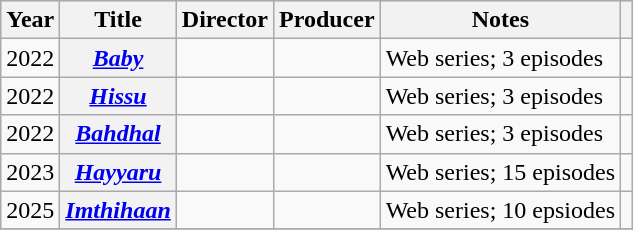<table class="wikitable sortable plainrowheaders">
<tr style="background:#ccc; text-align:center;">
<th scope="col">Year</th>
<th scope="col">Title</th>
<th scope="col">Director</th>
<th scope="col">Producer</th>
<th scope="col">Notes</th>
<th scope="col" class="unsortable"></th>
</tr>
<tr>
<td>2022</td>
<th scope="row"><em><a href='#'>Baby</a></em></th>
<td></td>
<td></td>
<td>Web series; 3 episodes</td>
<td style="text-align:center;"></td>
</tr>
<tr>
<td>2022</td>
<th scope="row"><em><a href='#'>Hissu</a></em></th>
<td></td>
<td></td>
<td>Web series; 3 episodes</td>
<td style="text-align:center;"></td>
</tr>
<tr>
<td>2022</td>
<th scope="row"><em><a href='#'>Bahdhal</a></em></th>
<td></td>
<td></td>
<td>Web series; 3 episodes</td>
<td style="text-align:center;"></td>
</tr>
<tr>
<td>2023</td>
<th scope="row"><em><a href='#'>Hayyaru</a></em></th>
<td></td>
<td></td>
<td>Web series; 15 episodes</td>
<td style="text-align:center;"></td>
</tr>
<tr>
<td>2025</td>
<th scope="row"><em><a href='#'>Imthihaan</a></em></th>
<td></td>
<td></td>
<td>Web series; 10 epsiodes</td>
<td style="text-align: center;"></td>
</tr>
<tr>
</tr>
</table>
